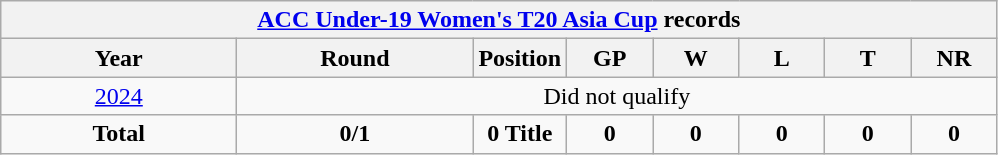<table class="wikitable" style="text-align: center; width=900px;">
<tr>
<th colspan=9><a href='#'>ACC Under-19 Women's T20 Asia Cup</a> records</th>
</tr>
<tr>
<th width=150>Year</th>
<th width=150>Round</th>
<th width=50>Position</th>
<th width=50>GP</th>
<th width=50>W</th>
<th width=50>L</th>
<th width=50>T</th>
<th width=50>NR</th>
</tr>
<tr>
<td> <a href='#'>2024</a></td>
<td colspan="8">Did not qualify</td>
</tr>
<tr>
<td><strong>Total</strong></td>
<td><strong>0/1</strong></td>
<td><strong>0 Title</strong></td>
<td><strong>0</strong></td>
<td><strong>0</strong></td>
<td><strong>0</strong></td>
<td><strong>0</strong></td>
<td><strong>0</strong></td>
</tr>
</table>
